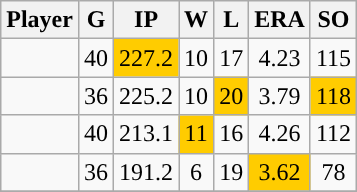<table class="wikitable sortable">
<tr>
<th>Player</th>
<th>G</th>
<th>IP</th>
<th>W</th>
<th>L</th>
<th>ERA</th>
<th>SO</th>
</tr>
<tr align="center">
<td></td>
<td>40</td>
<td bgcolor="#FFCC00">227.2</td>
<td>10</td>
<td>17</td>
<td>4.23</td>
<td>115</td>
</tr>
<tr align="center">
<td></td>
<td>36</td>
<td>225.2</td>
<td>10</td>
<td bgcolor="#FFCC00">20</td>
<td>3.79</td>
<td bgcolor="#FFCC00">118</td>
</tr>
<tr align="center">
<td></td>
<td>40</td>
<td>213.1</td>
<td bgcolor="#FFCC00">11</td>
<td>16</td>
<td>4.26</td>
<td>112</td>
</tr>
<tr align="center">
<td></td>
<td>36</td>
<td>191.2</td>
<td>6</td>
<td>19</td>
<td bgcolor="#FFCC00">3.62</td>
<td>78</td>
</tr>
<tr align="center">
</tr>
</table>
